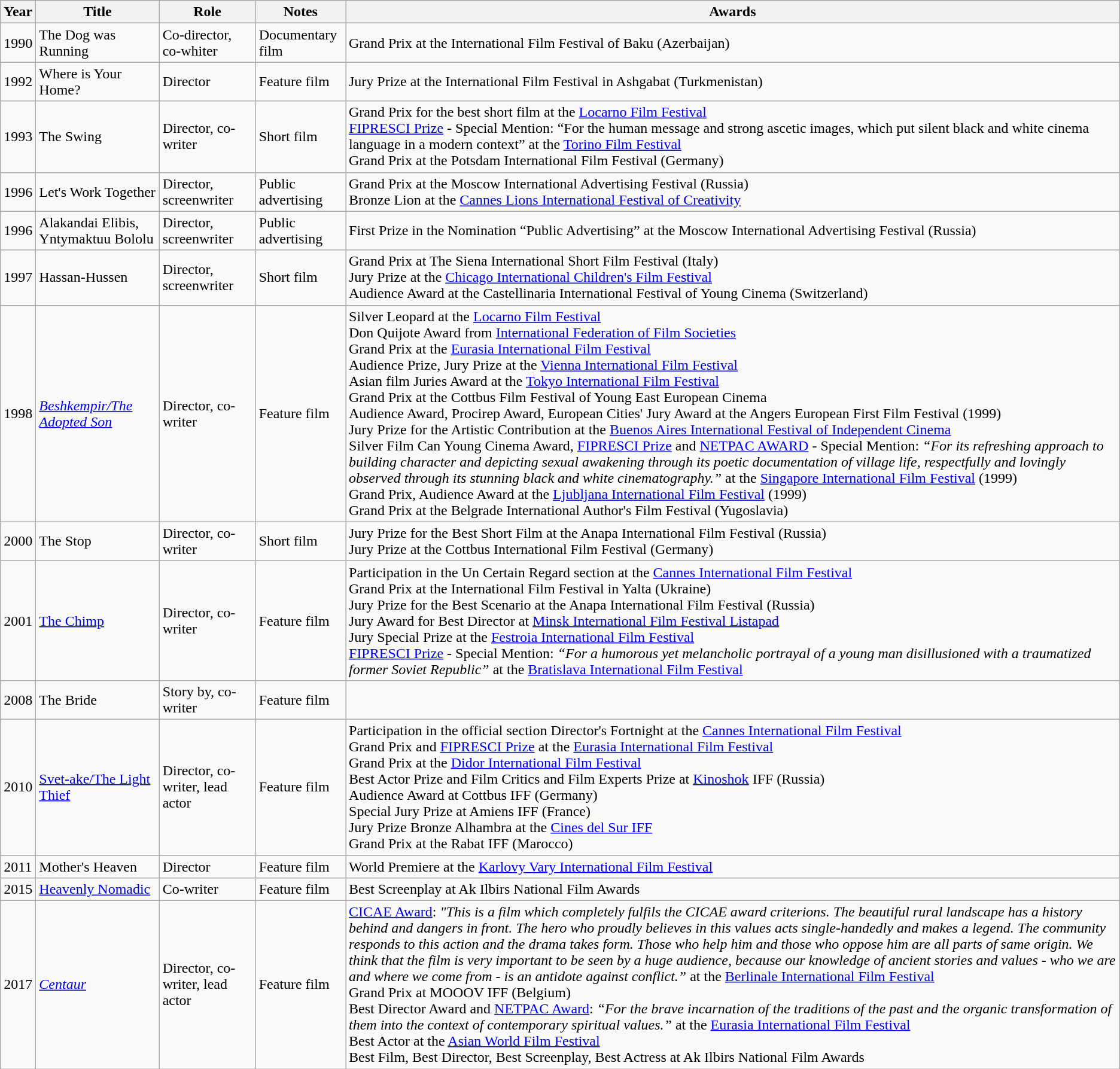<table class="wikitable">
<tr>
<th>Year</th>
<th>Title</th>
<th>Role</th>
<th>Notes</th>
<th>Awards</th>
</tr>
<tr>
<td>1990</td>
<td>The Dog was Running</td>
<td>Co-director, co-whiter</td>
<td>Documentary film</td>
<td>Grand Prix at the International Film Festival of Baku (Azerbaijan)</td>
</tr>
<tr>
<td>1992</td>
<td>Where is Your Home?</td>
<td>Director</td>
<td>Feature film</td>
<td>Jury Prize at the International Film Festival in Ashgabat (Turkmenistan)</td>
</tr>
<tr>
<td>1993</td>
<td>The Swing</td>
<td>Director, co-writer</td>
<td>Short film</td>
<td>Grand Prix for the best short film at the <a href='#'>Locarno Film Festival</a><br><a href='#'>FIPRESCI Prize</a> - Special Mention: “For the human message and strong ascetic images, which put silent black and white cinema language in a modern context” at the <a href='#'>Torino Film Festival</a><br>Grand Prix at the Potsdam International Film Festival (Germany)</td>
</tr>
<tr>
<td>1996</td>
<td>Let's Work Together</td>
<td>Director, screenwriter</td>
<td>Public advertising</td>
<td>Grand Prix at the Moscow International Advertising Festival (Russia)<br>Bronze Lion at the <a href='#'>Cannes Lions International Festival of Creativity</a></td>
</tr>
<tr>
<td>1996</td>
<td>Alakandai Elibis, Yntymaktuu Bololu</td>
<td>Director, screenwriter</td>
<td>Public advertising</td>
<td>First Prize in the Nomination “Public Advertising” at the Moscow International Advertising Festival (Russia)</td>
</tr>
<tr>
<td>1997</td>
<td>Hassan-Hussen</td>
<td>Director, screenwriter</td>
<td>Short film</td>
<td>Grand Prix at The Siena International Short Film Festival (Italy)<br>Jury Prize at the <a href='#'>Chicago International Children's Film Festival</a><br>Audience Award at the Castellinaria International Festival of Young Cinema (Switzerland)</td>
</tr>
<tr>
<td>1998</td>
<td><a href='#'><em>Beshkempir/The Adopted Son</em></a></td>
<td>Director, co-writer</td>
<td>Feature film</td>
<td>Silver Leopard at the <a href='#'>Locarno Film Festival</a><br>Don Quijote Award from <a href='#'>International Federation of Film Societies</a><br>Grand Prix at the <a href='#'>Eurasia International Film Festival</a><br>Audience Prize, Jury Prize at the <a href='#'>Vienna International Film Festival</a><br>Asian film Juries Award at the <a href='#'>Tokyo International Film Festival</a><br>Grand Prix at the Cottbus Film Festival of Young East European Cinema<br>Audience Award, Procirep Award, European Cities' Jury Award at the Angers European First Film Festival (1999)<br>Jury Prize for the Artistic Contribution at the <a href='#'>Buenos Aires International Festival of Independent Cinema</a><br>Silver Film Can Young Cinema Award, <a href='#'>FIPRESCI Prize</a> and <a href='#'>NETPAC AWARD</a> - Special Mention: <em>“For its refreshing approach to building character and depicting sexual awakening through its poetic documentation of village life, respectfully and lovingly observed through its stunning black and white cinematography.”</em> at the <a href='#'>Singapore International Film Festival</a> (1999)<br>Grand Prix, Audience Award at the <a href='#'>Ljubljana International Film Festival</a> (1999)<br>Grand Prix at the Belgrade International Author's Film Festival (Yugoslavia)</td>
</tr>
<tr>
<td>2000</td>
<td>The Stop</td>
<td>Director, co-writer</td>
<td>Short film</td>
<td>Jury Prize for the Best Short Film at the Anapa International Film Festival (Russia)<br>Jury Prize at the Cottbus International Film Festival (Germany)</td>
</tr>
<tr>
<td>2001</td>
<td><a href='#'>The Chimp</a></td>
<td>Director, co-writer</td>
<td>Feature film</td>
<td>Participation in the Un Certain Regard section at the <a href='#'>Cannes International Film Festival</a><br>Grand Prix at the International Film Festival in Yalta (Ukraine)<br>Jury Prize for the Best Scenario at the Anapa International Film Festival (Russia)<br>Jury Award for Best Director at <a href='#'>Minsk International Film Festival Listapad</a><br>Jury Special Prize at the <a href='#'>Festroia International Film Festival</a><br><a href='#'>FIPRESCI Prize</a> - Special Mention: <em>“For a humorous yet melancholic portrayal of a young man disillusioned with a traumatized former Soviet Republic”</em> at the <a href='#'>Bratislava International Film Festival</a></td>
</tr>
<tr>
<td>2008</td>
<td>The Bride</td>
<td>Story by, co-writer</td>
<td>Feature film</td>
<td></td>
</tr>
<tr>
<td>2010</td>
<td><a href='#'>Svet-ake/The Light Thief</a></td>
<td>Director, co-writer, lead actor</td>
<td>Feature film</td>
<td>Participation in the official section Director's Fortnight at the <a href='#'>Cannes International Film Festival</a><br>Grand Prix and <a href='#'>FIPRESCI Prize</a> at the <a href='#'>Eurasia International Film Festival</a><br>Grand Prix at the <a href='#'>Didor International Film Festival</a><br>Best Actor Prize and Film Critics and Film Experts Prize at <a href='#'>Kinoshok</a> IFF (Russia)<br>Audience Award at Cottbus IFF (Germany)<br>Special Jury Prize at Amiens IFF (France)<br>Jury Prize Bronze Alhambra at the <a href='#'>Cines del Sur IFF</a><br>Grand Prix at the Rabat IFF (Marocco)</td>
</tr>
<tr>
<td>2011</td>
<td>Mother's Heaven</td>
<td>Director</td>
<td>Feature film</td>
<td>World Premiere at the <a href='#'>Karlovy Vary International Film Festival</a></td>
</tr>
<tr>
<td>2015</td>
<td><a href='#'>Heavenly Nomadic</a></td>
<td>Co-writer</td>
<td>Feature film</td>
<td>Best Screenplay at Ak Ilbirs National Film Awards</td>
</tr>
<tr>
<td>2017</td>
<td><a href='#'><em>Centaur</em></a></td>
<td>Director, co-writer, lead actor</td>
<td>Feature film</td>
<td><a href='#'>CICAE Award</a>: <em>"This is a film which completely fulfils the CICAE award criterions. The beautiful rural landscape has a history behind and dangers in front. The hero who proudly believes in this values acts single-handedly and makes a legend. The community responds to this action and the drama takes form. Those who help him and those who oppose him are all parts of same origin. We think that the film is very important to be seen by a huge audience, because our knowledge of ancient stories and values - who we are and where we come from - is an antidote against conflict.”</em> at the <a href='#'>Berlinale International Film Festival</a><br>Grand Prix at MOOOV IFF (Belgium)<br>Best Director Award and <a href='#'>NETPAC Award</a>: <em>“For the brave incarnation of the traditions of the past and the organic transformation of them into the context of contemporary spiritual values.”</em> at the <a href='#'>Eurasia International Film Festival</a><br>Best Actor at the <a href='#'>Asian World Film Festival</a><br>Best Film, Best Director, Best Screenplay, Best Actress at Ak Ilbirs National Film Awards</td>
</tr>
</table>
